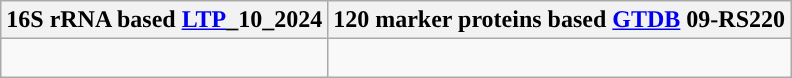<table class="wikitable">
<tr>
<th colspan=1>16S rRNA based <a href='#'>LTP</a>_10_2024</th>
<th colspan=1>120 marker proteins based <a href='#'>GTDB</a> 09-RS220</th>
</tr>
<tr>
<td style="vertical-align:top"><br></td>
<td><br></td>
</tr>
</table>
